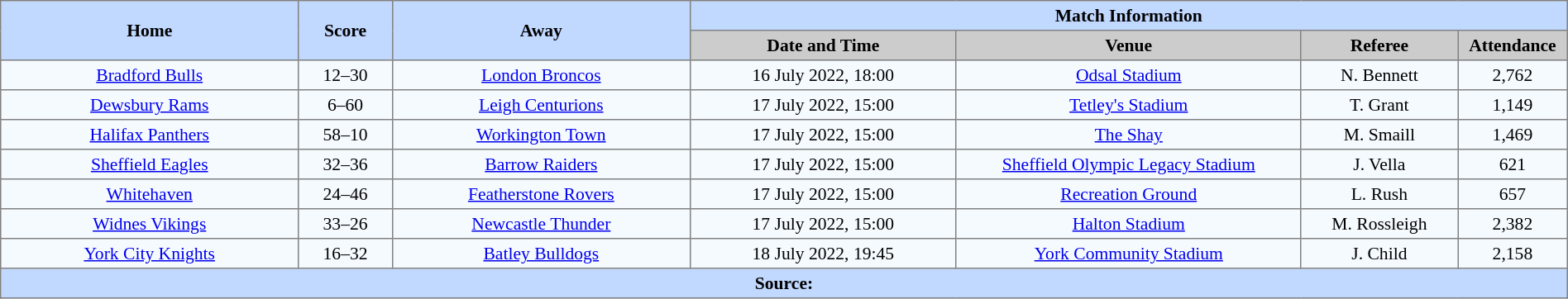<table border=1 style="border-collapse:collapse; font-size:90%; text-align:center;" cellpadding=3 cellspacing=0 width=100%>
<tr style="background:#c1d8ff;">
<th scope="col" rowspan=2 width=19%>Home</th>
<th scope="col" rowspan=2 width=6%>Score</th>
<th scope="col" rowspan=2 width=19%>Away</th>
<th colspan=4>Match Information</th>
</tr>
<tr style="background:#cccccc;">
<th scope="col" width=17%>Date and Time</th>
<th scope="col" width=22%>Venue</th>
<th scope="col" width=10%>Referee</th>
<th scope="col" width=7%>Attendance</th>
</tr>
<tr style="background:#f5faff;">
<td> <a href='#'>Bradford Bulls</a></td>
<td>12–30</td>
<td> <a href='#'>London Broncos</a></td>
<td>16 July 2022, 18:00</td>
<td><a href='#'>Odsal Stadium</a></td>
<td>N. Bennett</td>
<td>2,762</td>
</tr>
<tr style="background:#f5faff;">
<td> <a href='#'>Dewsbury Rams</a></td>
<td>6–60</td>
<td> <a href='#'>Leigh Centurions</a></td>
<td>17 July 2022, 15:00</td>
<td><a href='#'>Tetley's Stadium</a></td>
<td>T. Grant</td>
<td>1,149</td>
</tr>
<tr style="background:#f5faff;">
<td> <a href='#'>Halifax Panthers</a></td>
<td>58–10</td>
<td> <a href='#'>Workington Town</a></td>
<td>17 July 2022, 15:00</td>
<td><a href='#'>The Shay</a></td>
<td>M. Smaill</td>
<td>1,469</td>
</tr>
<tr style="background:#f5faff;">
<td> <a href='#'>Sheffield Eagles</a></td>
<td>32–36</td>
<td> <a href='#'>Barrow Raiders</a></td>
<td>17 July 2022, 15:00</td>
<td><a href='#'>Sheffield Olympic Legacy Stadium</a></td>
<td>J. Vella</td>
<td>621</td>
</tr>
<tr style="background:#f5faff;">
<td> <a href='#'>Whitehaven</a></td>
<td>24–46</td>
<td> <a href='#'>Featherstone Rovers</a></td>
<td>17 July 2022, 15:00</td>
<td><a href='#'>Recreation Ground</a></td>
<td>L. Rush</td>
<td>657</td>
</tr>
<tr style="background:#f5faff;">
<td> <a href='#'>Widnes Vikings</a></td>
<td>33–26</td>
<td> <a href='#'>Newcastle Thunder</a></td>
<td>17 July 2022, 15:00</td>
<td><a href='#'>Halton Stadium</a></td>
<td>M. Rossleigh</td>
<td>2,382</td>
</tr>
<tr style="background:#f5faff;">
<td> <a href='#'>York City Knights</a></td>
<td>16–32</td>
<td> <a href='#'>Batley Bulldogs</a></td>
<td>18 July 2022, 19:45</td>
<td><a href='#'>York Community Stadium</a></td>
<td>J. Child</td>
<td>2,158</td>
</tr>
<tr style="background:#c1d8ff;">
<th colspan=7>Source:</th>
</tr>
</table>
